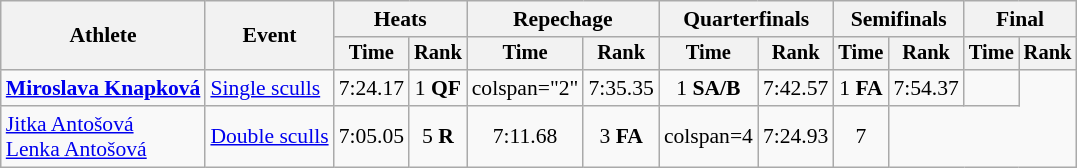<table class="wikitable" style="font-size:90%">
<tr>
<th rowspan="2">Athlete</th>
<th rowspan="2">Event</th>
<th colspan="2">Heats</th>
<th colspan="2">Repechage</th>
<th colspan=2>Quarterfinals</th>
<th colspan="2">Semifinals</th>
<th colspan="2">Final</th>
</tr>
<tr style="font-size:95%">
<th>Time</th>
<th>Rank</th>
<th>Time</th>
<th>Rank</th>
<th>Time</th>
<th>Rank</th>
<th>Time</th>
<th>Rank</th>
<th>Time</th>
<th>Rank</th>
</tr>
<tr align=center>
<td align=left><strong><a href='#'>Miroslava Knapková</a></strong></td>
<td align=left><a href='#'>Single sculls</a></td>
<td>7:24.17</td>
<td>1 <strong>QF</strong></td>
<td>colspan="2" </td>
<td>7:35.35</td>
<td>1 <strong>SA/B</strong></td>
<td>7:42.57</td>
<td>1 <strong>FA</strong></td>
<td>7:54.37</td>
<td></td>
</tr>
<tr align=center>
<td align=left><a href='#'>Jitka Antošová</a><br><a href='#'>Lenka Antošová</a></td>
<td align=left><a href='#'>Double sculls</a></td>
<td>7:05.05</td>
<td>5 <strong>R</strong></td>
<td>7:11.68</td>
<td>3 <strong>FA</strong></td>
<td>colspan=4 </td>
<td>7:24.93</td>
<td>7</td>
</tr>
</table>
